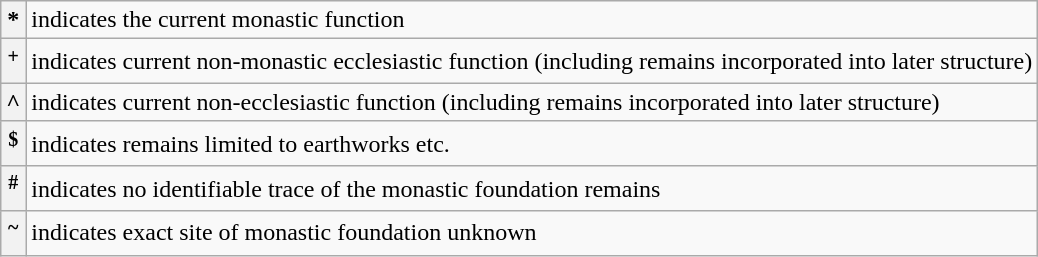<table class="wikitable">
<tr>
<th>*</th>
<td>indicates the current monastic function</td>
</tr>
<tr>
<th><sup>+</sup></th>
<td>indicates current non-monastic ecclesiastic function (including remains incorporated into later structure)</td>
</tr>
<tr>
<th>^</th>
<td>indicates current non-ecclesiastic function (including remains incorporated into later structure)</td>
</tr>
<tr>
<th><sup>$</sup></th>
<td>indicates remains limited to earthworks etc.</td>
</tr>
<tr>
<th><sup>#</sup></th>
<td>indicates no identifiable trace of the monastic foundation remains</td>
</tr>
<tr>
<th><sup>~</sup></th>
<td>indicates exact site of monastic foundation unknown</td>
</tr>
</table>
